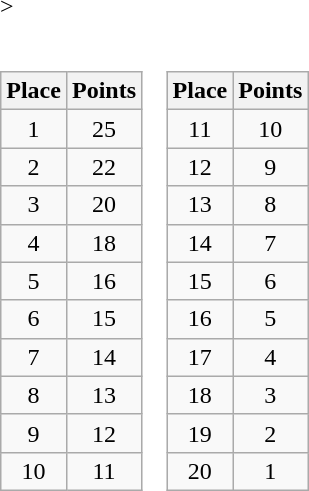<table border=0 cellpadding=0 cellspacing=0>>
<tr>
<td><br><table class="wikitable">
<tr align="center">
<th>Place</th>
<th>Points</th>
</tr>
<tr align="center">
<td>1</td>
<td>25</td>
</tr>
<tr align="center">
<td>2</td>
<td>22</td>
</tr>
<tr align="center">
<td>3</td>
<td>20</td>
</tr>
<tr align="center">
<td>4</td>
<td>18</td>
</tr>
<tr align="center">
<td>5</td>
<td>16</td>
</tr>
<tr align="center">
<td>6</td>
<td>15</td>
</tr>
<tr align="center">
<td>7</td>
<td>14</td>
</tr>
<tr align="center">
<td>8</td>
<td>13</td>
</tr>
<tr align="center">
<td>9</td>
<td>12</td>
</tr>
<tr align="center">
<td>10</td>
<td>11</td>
</tr>
</table>
</td>
<td><br><table class="wikitable">
<tr align="center">
<th>Place</th>
<th>Points</th>
</tr>
<tr align="center">
<td>11</td>
<td>10</td>
</tr>
<tr align="center">
<td>12</td>
<td>9</td>
</tr>
<tr align="center">
<td>13</td>
<td>8</td>
</tr>
<tr align="center">
<td>14</td>
<td>7</td>
</tr>
<tr align="center">
<td>15</td>
<td>6</td>
</tr>
<tr align="center">
<td>16</td>
<td>5</td>
</tr>
<tr align="center">
<td>17</td>
<td>4</td>
</tr>
<tr align="center">
<td>18</td>
<td>3</td>
</tr>
<tr align="center">
<td>19</td>
<td>2</td>
</tr>
<tr align="center">
<td>20</td>
<td>1</td>
</tr>
</table>
</td>
</tr>
</table>
